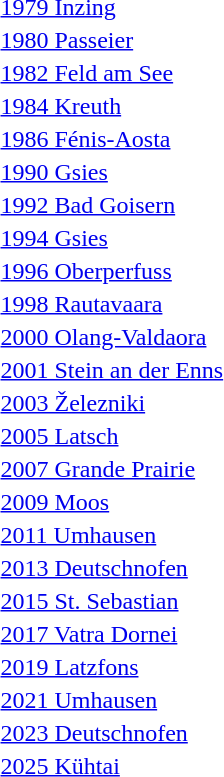<table>
<tr>
<td><a href='#'>1979 Inzing</a></td>
<td></td>
<td></td>
<td></td>
</tr>
<tr>
<td><a href='#'>1980 Passeier</a></td>
<td></td>
<td></td>
<td></td>
</tr>
<tr>
<td><a href='#'>1982 Feld am See</a></td>
<td></td>
<td></td>
<td></td>
</tr>
<tr>
<td><a href='#'>1984 Kreuth</a></td>
<td></td>
<td></td>
<td></td>
</tr>
<tr>
<td><a href='#'>1986 Fénis-Aosta</a></td>
<td></td>
<td></td>
<td></td>
</tr>
<tr>
<td><a href='#'>1990 Gsies</a></td>
<td></td>
<td></td>
<td></td>
</tr>
<tr>
<td><a href='#'>1992 Bad Goisern</a></td>
<td></td>
<td></td>
<td></td>
</tr>
<tr>
<td><a href='#'>1994 Gsies</a></td>
<td></td>
<td></td>
<td></td>
</tr>
<tr>
<td><a href='#'>1996 Oberperfuss</a></td>
<td></td>
<td></td>
<td></td>
</tr>
<tr>
<td><a href='#'>1998 Rautavaara</a></td>
<td></td>
<td></td>
<td></td>
</tr>
<tr>
<td><a href='#'>2000 Olang-Valdaora</a></td>
<td></td>
<td></td>
<td></td>
</tr>
<tr>
<td><a href='#'>2001 Stein an der Enns</a></td>
<td></td>
<td></td>
<td></td>
</tr>
<tr>
<td><a href='#'>2003 Železniki</a></td>
<td></td>
<td></td>
<td></td>
</tr>
<tr>
<td><a href='#'>2005 Latsch</a></td>
<td></td>
<td></td>
<td></td>
</tr>
<tr>
<td><a href='#'>2007 Grande Prairie</a></td>
<td></td>
<td></td>
<td></td>
</tr>
<tr>
<td><a href='#'>2009 Moos</a></td>
<td></td>
<td></td>
<td></td>
</tr>
<tr>
<td><a href='#'>2011 Umhausen</a></td>
<td></td>
<td></td>
<td></td>
</tr>
<tr>
<td><a href='#'>2013 Deutschnofen</a></td>
<td></td>
<td></td>
<td></td>
</tr>
<tr>
<td><a href='#'>2015 St. Sebastian</a></td>
<td></td>
<td></td>
<td></td>
</tr>
<tr>
<td><a href='#'>2017 Vatra Dornei</a></td>
<td></td>
<td></td>
<td></td>
</tr>
<tr>
<td><a href='#'>2019 Latzfons</a></td>
<td></td>
<td></td>
<td></td>
</tr>
<tr>
<td><a href='#'>2021 Umhausen</a></td>
<td></td>
<td></td>
<td></td>
</tr>
<tr>
<td><a href='#'>2023 Deutschnofen</a></td>
<td></td>
<td></td>
<td></td>
</tr>
<tr>
<td><a href='#'>2025 Kühtai</a></td>
<td></td>
<td></td>
<td></td>
</tr>
</table>
